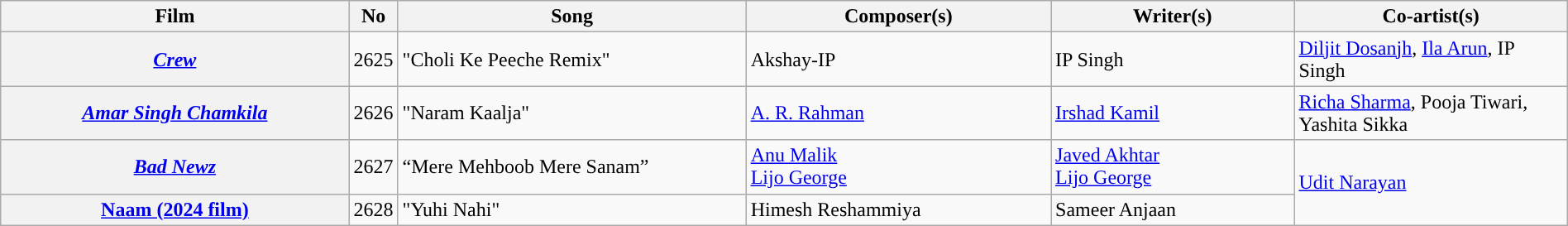<table class="wikitable plainrowheaders" width="100%" textcolor:#000;">
<tr style="background:#b0e0e66;">
<th scope="col" width=23%><strong>Film</strong></th>
<th><strong>No</strong></th>
<th scope="col" width=23%><strong>Song</strong></th>
<th scope="col" width=20%><strong>Composer(s)</strong></th>
<th scope="col" width=16%><strong>Writer(s)</strong></th>
<th scope="col" width=18%><strong>Co-artist(s)</strong></th>
</tr>
<tr>
<th><em><a href='#'>Crew</a></em></th>
<td>2625</td>
<td>"Choli Ke Peeche Remix"</td>
<td>Akshay-IP</td>
<td>IP Singh</td>
<td><a href='#'>Diljit Dosanjh</a>, <a href='#'>Ila Arun</a>, IP Singh</td>
</tr>
<tr>
<th><em><a href='#'>Amar Singh Chamkila</a></em></th>
<td>2626</td>
<td>"Naram Kaalja"</td>
<td><a href='#'>A. R. Rahman</a></td>
<td><a href='#'>Irshad Kamil</a></td>
<td><a href='#'>Richa Sharma</a>, Pooja Tiwari, Yashita Sikka</td>
</tr>
<tr>
<th><a href='#'><em>Bad Newz</em></a></th>
<td>2627</td>
<td>“Mere Mehboob Mere Sanam”</td>
<td><a href='#'>Anu Malik</a><br><a href='#'>Lijo George</a></td>
<td><a href='#'>Javed Akhtar</a><br><a href='#'>Lijo George</a></td>
<td rowspan=2=><a href='#'>Udit Narayan</a></td>
</tr>
<tr>
<th><a href='#'>Naam (2024 film)</a></th>
<td>2628</td>
<td>"Yuhi Nahi"</td>
<td>Himesh Reshammiya</td>
<td>Sameer Anjaan</td>
</tr>
</table>
